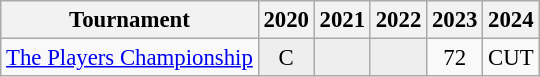<table class="wikitable" style="font-size:95%;text-align:center;">
<tr>
<th>Tournament</th>
<th>2020</th>
<th>2021</th>
<th>2022</th>
<th>2023</th>
<th>2024</th>
</tr>
<tr>
<td align=left><a href='#'>The Players Championship</a></td>
<td style="background:#eeeeee;">C</td>
<td style="background:#eeeeee;"></td>
<td style="background:#eeeeee;"></td>
<td>72</td>
<td>CUT</td>
</tr>
</table>
